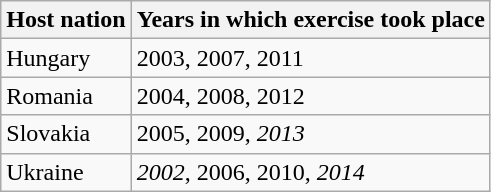<table class="wikitable">
<tr>
<th>Host nation</th>
<th>Years in which exercise took place</th>
</tr>
<tr>
<td>Hungary</td>
<td>2003, 2007, 2011</td>
</tr>
<tr>
<td>Romania</td>
<td>2004, 2008, 2012</td>
</tr>
<tr>
<td>Slovakia</td>
<td>2005, 2009, <em>2013</em></td>
</tr>
<tr>
<td>Ukraine</td>
<td><em>2002</em>, 2006, 2010, <em>2014</em></td>
</tr>
</table>
